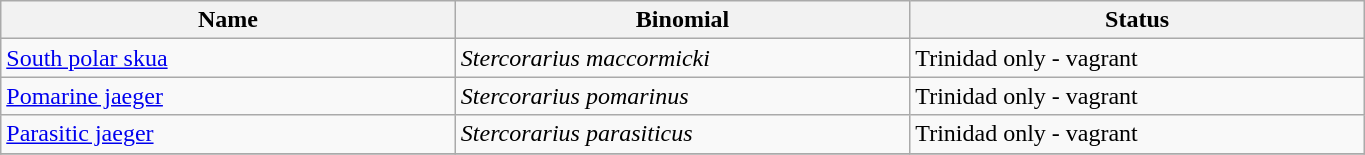<table width=72% class="wikitable">
<tr>
<th width=24%>Name</th>
<th width=24%>Binomial</th>
<th width=24%>Status</th>
</tr>
<tr>
<td><a href='#'>South polar skua</a></td>
<td><em>Stercorarius maccormicki</em></td>
<td>Trinidad only - vagrant</td>
</tr>
<tr>
<td><a href='#'>Pomarine jaeger</a></td>
<td><em>Stercorarius pomarinus</em></td>
<td>Trinidad only - vagrant</td>
</tr>
<tr>
<td><a href='#'>Parasitic jaeger</a></td>
<td><em>Stercorarius parasiticus</em></td>
<td>Trinidad only - vagrant</td>
</tr>
<tr>
</tr>
</table>
